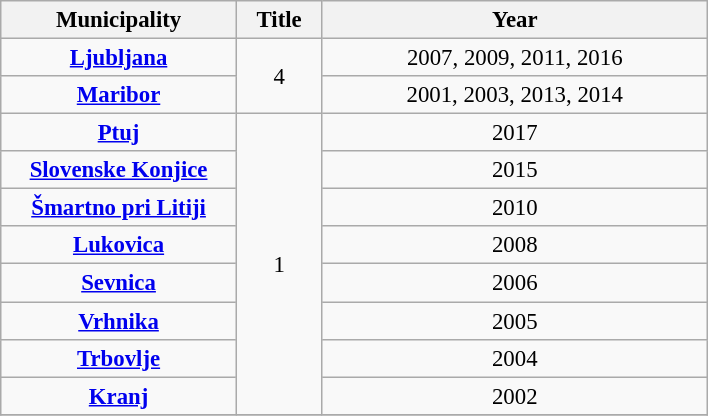<table class="wikitable sortable" style="font-size: 95%; text-align:center">
<tr>
<th width="150">Municipality</th>
<th width="50">Title</th>
<th width="250">Year</th>
</tr>
<tr>
<td><strong><a href='#'>Ljubljana</a></strong></td>
<td rowspan="2" align=center>4</td>
<td>2007, 2009, 2011, 2016</td>
</tr>
<tr>
<td><strong><a href='#'>Maribor</a></strong></td>
<td>2001, 2003, 2013, 2014</td>
</tr>
<tr>
<td><strong><a href='#'>Ptuj</a></strong></td>
<td rowspan="8" align=center>1</td>
<td>2017</td>
</tr>
<tr>
<td><strong><a href='#'>Slovenske Konjice</a></strong></td>
<td>2015</td>
</tr>
<tr>
<td><strong><a href='#'>Šmartno pri Litiji</a></strong></td>
<td>2010</td>
</tr>
<tr>
<td><strong><a href='#'>Lukovica</a></strong></td>
<td>2008</td>
</tr>
<tr>
<td><strong><a href='#'>Sevnica</a></strong></td>
<td>2006</td>
</tr>
<tr>
<td><strong><a href='#'>Vrhnika</a></strong></td>
<td>2005</td>
</tr>
<tr>
<td><strong><a href='#'>Trbovlje</a></strong></td>
<td>2004</td>
</tr>
<tr>
<td><strong><a href='#'>Kranj</a></strong></td>
<td>2002</td>
</tr>
<tr>
</tr>
</table>
